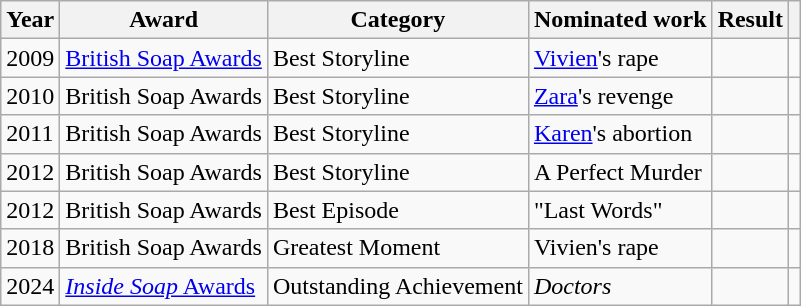<table class="wikitable">
<tr>
<th>Year</th>
<th>Award</th>
<th>Category</th>
<th>Nominated work</th>
<th>Result</th>
<th></th>
</tr>
<tr>
<td>2009</td>
<td><a href='#'>British Soap Awards</a></td>
<td>Best Storyline</td>
<td><a href='#'>Vivien</a>'s rape</td>
<td></td>
<td align="center"></td>
</tr>
<tr>
<td>2010</td>
<td>British Soap Awards</td>
<td>Best Storyline</td>
<td><a href='#'>Zara</a>'s revenge</td>
<td></td>
<td align="center"></td>
</tr>
<tr>
<td>2011</td>
<td>British Soap Awards</td>
<td>Best Storyline</td>
<td><a href='#'>Karen</a>'s abortion</td>
<td></td>
<td align="center"></td>
</tr>
<tr>
<td>2012</td>
<td>British Soap Awards</td>
<td>Best Storyline</td>
<td>A Perfect Murder</td>
<td></td>
<td align="center"></td>
</tr>
<tr>
<td>2012</td>
<td>British Soap Awards</td>
<td>Best Episode</td>
<td>"Last Words"</td>
<td></td>
<td align="center"></td>
</tr>
<tr>
<td>2018</td>
<td>British Soap Awards</td>
<td>Greatest Moment</td>
<td>Vivien's rape</td>
<td></td>
<td align="center"></td>
</tr>
<tr>
<td>2024</td>
<td><a href='#'><em>Inside Soap</em> Awards</a></td>
<td>Outstanding Achievement</td>
<td><em>Doctors</em></td>
<td></td>
<td align="center"></td>
</tr>
</table>
